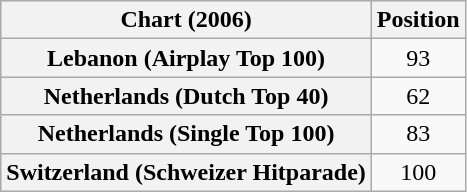<table class="wikitable sortable plainrowheaders" style="text-align:center">
<tr>
<th scope="col">Chart (2006)</th>
<th scope="col">Position</th>
</tr>
<tr>
<th scope="row">Lebanon (Airplay Top 100)</th>
<td align="center">93</td>
</tr>
<tr>
<th scope="row">Netherlands (Dutch Top 40)</th>
<td align="center">62</td>
</tr>
<tr>
<th scope="row">Netherlands (Single Top 100)</th>
<td align="center">83</td>
</tr>
<tr>
<th scope="row">Switzerland (Schweizer Hitparade)</th>
<td align="center">100</td>
</tr>
</table>
